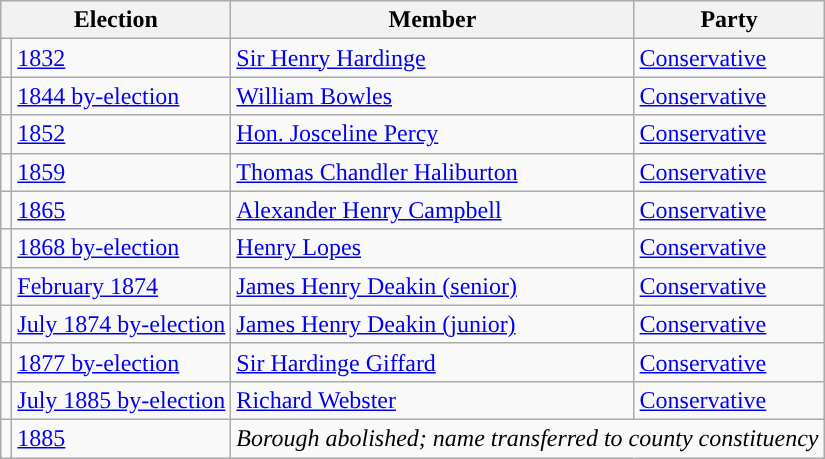<table class="wikitable">
<tr>
<th colspan="2">Election</th>
<th>Member</th>
<th>Party</th>
</tr>
<tr>
<td style="color:inherit;background-color: "></td>
<td><a href='#'>1832</a></td>
<td><a href='#'>Sir Henry Hardinge</a></td>
<td><a href='#'>Conservative</a></td>
</tr>
<tr>
<td style="color:inherit;background-color: "></td>
<td><a href='#'>1844 by-election</a></td>
<td><a href='#'>William Bowles</a></td>
<td><a href='#'>Conservative</a></td>
</tr>
<tr>
<td style="color:inherit;background-color: "></td>
<td><a href='#'>1852</a></td>
<td><a href='#'>Hon. Josceline Percy</a></td>
<td><a href='#'>Conservative</a></td>
</tr>
<tr>
<td style="color:inherit;background-color: "></td>
<td><a href='#'>1859</a></td>
<td><a href='#'>Thomas Chandler Haliburton</a></td>
<td><a href='#'>Conservative</a></td>
</tr>
<tr>
<td style="color:inherit;background-color: "></td>
<td><a href='#'>1865</a></td>
<td><a href='#'>Alexander Henry Campbell</a></td>
<td><a href='#'>Conservative</a></td>
</tr>
<tr>
<td style="color:inherit;background-color: "></td>
<td><a href='#'>1868 by-election</a></td>
<td><a href='#'>Henry Lopes</a></td>
<td><a href='#'>Conservative</a></td>
</tr>
<tr>
<td style="color:inherit;background-color: "></td>
<td><a href='#'>February 1874</a></td>
<td><a href='#'>James Henry Deakin (senior)</a></td>
<td><a href='#'>Conservative</a></td>
</tr>
<tr>
<td style="color:inherit;background-color: "></td>
<td><a href='#'>July 1874 by-election</a></td>
<td><a href='#'>James Henry Deakin (junior)</a></td>
<td><a href='#'>Conservative</a></td>
</tr>
<tr>
<td style="color:inherit;background-color: "></td>
<td><a href='#'>1877 by-election</a></td>
<td><a href='#'>Sir Hardinge Giffard</a></td>
<td><a href='#'>Conservative</a></td>
</tr>
<tr>
<td style="color:inherit;background-color: "></td>
<td><a href='#'>July 1885 by-election</a></td>
<td><a href='#'>Richard Webster</a></td>
<td><a href='#'>Conservative</a></td>
</tr>
<tr>
<td></td>
<td><a href='#'>1885</a></td>
<td colspan="2"><em>Borough abolished; name transferred to county constituency</em></td>
</tr>
</table>
